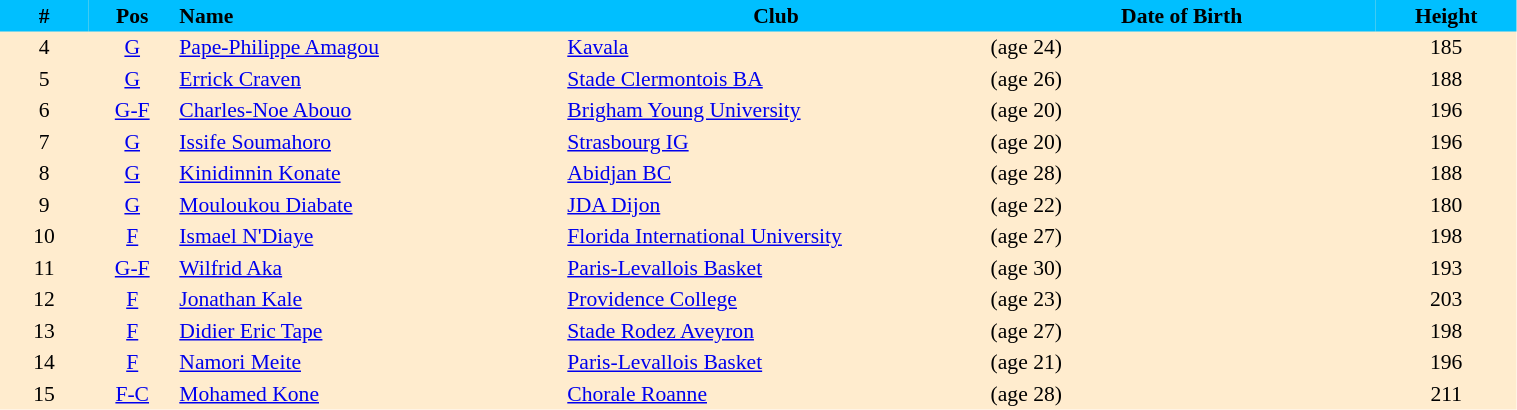<table border=0 cellpadding=2 cellspacing=0  |- bgcolor=#FFECCE style="text-align:center; font-size:90%;" width=80%>
<tr bgcolor=#00BFFF>
<th width=5%>#</th>
<th width=5%>Pos</th>
<th width=22% align=left>Name</th>
<th width=24%>Club</th>
<th width=22%>Date of Birth</th>
<th width=8%>Height</th>
</tr>
<tr>
<td>4</td>
<td><a href='#'>G</a></td>
<td align=left><a href='#'>Pape-Philippe Amagou</a></td>
<td align=left> <a href='#'>Kavala</a></td>
<td align=left> (age 24)</td>
<td>185</td>
</tr>
<tr>
<td>5</td>
<td><a href='#'>G</a></td>
<td align=left><a href='#'>Errick Craven</a></td>
<td align=left> <a href='#'>Stade Clermontois BA</a></td>
<td align=left> (age 26)</td>
<td>188</td>
</tr>
<tr>
<td>6</td>
<td><a href='#'>G-F</a></td>
<td align=left><a href='#'>Charles-Noe Abouo</a></td>
<td align=left> <a href='#'>Brigham Young University</a></td>
<td align=left> (age 20)</td>
<td>196</td>
</tr>
<tr>
<td>7</td>
<td><a href='#'>G</a></td>
<td align=left><a href='#'>Issife Soumahoro</a></td>
<td align=left> <a href='#'>Strasbourg IG</a></td>
<td align=left> (age 20)</td>
<td>196</td>
</tr>
<tr>
<td>8</td>
<td><a href='#'>G</a></td>
<td align=left><a href='#'>Kinidinnin Konate</a></td>
<td align=left> <a href='#'>Abidjan BC</a></td>
<td align=left> (age 28)</td>
<td>188</td>
</tr>
<tr>
<td>9</td>
<td><a href='#'>G</a></td>
<td align=left><a href='#'>Mouloukou Diabate</a></td>
<td align=left> <a href='#'>JDA Dijon</a></td>
<td align=left> (age 22)</td>
<td>180</td>
</tr>
<tr>
<td>10</td>
<td><a href='#'>F</a></td>
<td align=left><a href='#'>Ismael N'Diaye</a></td>
<td align=left> <a href='#'>Florida International University</a></td>
<td align=left> (age 27)</td>
<td>198</td>
</tr>
<tr>
<td>11</td>
<td><a href='#'>G-F</a></td>
<td align=left><a href='#'>Wilfrid Aka</a></td>
<td align=left> <a href='#'>Paris-Levallois Basket</a></td>
<td align=left> (age 30)</td>
<td>193</td>
</tr>
<tr>
<td>12</td>
<td><a href='#'>F</a></td>
<td align=left><a href='#'>Jonathan Kale</a></td>
<td align=left> <a href='#'>Providence College</a></td>
<td align=left> (age 23)</td>
<td>203</td>
</tr>
<tr>
<td>13</td>
<td><a href='#'>F</a></td>
<td align=left><a href='#'>Didier Eric Tape</a></td>
<td align=left> <a href='#'>Stade Rodez Aveyron</a></td>
<td align=left> (age 27)</td>
<td>198</td>
</tr>
<tr>
<td>14</td>
<td><a href='#'>F</a></td>
<td align=left><a href='#'>Namori Meite</a></td>
<td align=left> <a href='#'>Paris-Levallois Basket</a></td>
<td align=left> (age 21)</td>
<td>196</td>
</tr>
<tr>
<td>15</td>
<td><a href='#'>F-C</a></td>
<td align=left><a href='#'>Mohamed Kone</a></td>
<td align=left> <a href='#'>Chorale Roanne</a></td>
<td align=left> (age 28)</td>
<td>211</td>
</tr>
</table>
